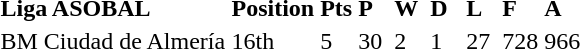<table>
<tr ---->
<td width="150"><strong>Liga ASOBAL</strong></td>
<td width="20"><strong>Position</strong></td>
<td width="20"><strong>Pts</strong></td>
<td width="20"><strong>P</strong></td>
<td width="20"><strong>W</strong></td>
<td width="20"><strong>D</strong></td>
<td width="20"><strong>L</strong></td>
<td width="20"><strong>F</strong></td>
<td width="20"><strong>A</strong></td>
</tr>
<tr ---->
<td>BM Ciudad de Almería</td>
<td>16th</td>
<td>5</td>
<td>30</td>
<td>2</td>
<td>1</td>
<td>27</td>
<td>728</td>
<td>966</td>
</tr>
</table>
